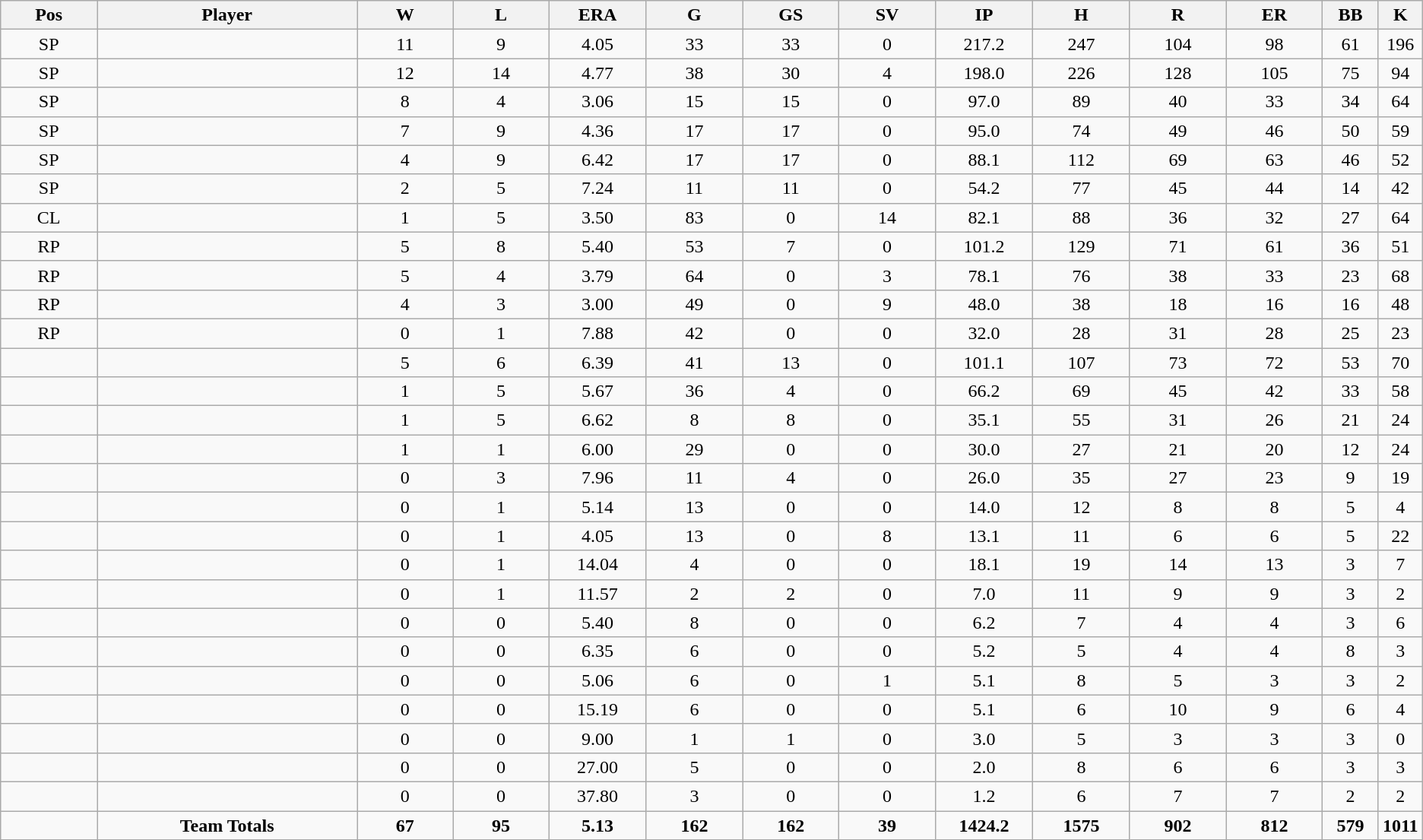<table class="wikitable sortable">
<tr>
<th bgcolor="#DDDDFF" width="7%">Pos</th>
<th bgcolor="#DDDDFF" width="19%">Player</th>
<th bgcolor="#DDDDFF" width="7%">W</th>
<th bgcolor="#DDDDFF" width="7%">L</th>
<th bgcolor="#DDDDFF" width="7%">ERA</th>
<th bgcolor="#DDDDFF" width="7%">G</th>
<th bgcolor="#DDDDFF" width="7%">GS</th>
<th bgcolor="#DDDDFF" width="7%">SV</th>
<th bgcolor="#DDDDFF" width="7%">IP</th>
<th bgcolor="#DDDDFF" width="7%">H</th>
<th bgcolor="#DDDDFF" width="7%">R</th>
<th bgcolor="#DDDDFF" width="7%">ER</th>
<th bgcolor="#DDDDFF" width="7%">BB</th>
<th bgcolor="#DDDDFF" width="7%">K</th>
</tr>
<tr align="center">
<td>SP</td>
<td></td>
<td>11</td>
<td>9</td>
<td>4.05</td>
<td>33</td>
<td>33</td>
<td>0</td>
<td>217.2</td>
<td>247</td>
<td>104</td>
<td>98</td>
<td>61</td>
<td>196</td>
</tr>
<tr align="center">
<td>SP</td>
<td></td>
<td>12</td>
<td>14</td>
<td>4.77</td>
<td>38</td>
<td>30</td>
<td>4</td>
<td>198.0</td>
<td>226</td>
<td>128</td>
<td>105</td>
<td>75</td>
<td>94</td>
</tr>
<tr align="center">
<td>SP</td>
<td></td>
<td>8</td>
<td>4</td>
<td>3.06</td>
<td>15</td>
<td>15</td>
<td>0</td>
<td>97.0</td>
<td>89</td>
<td>40</td>
<td>33</td>
<td>34</td>
<td>64</td>
</tr>
<tr align="center">
<td>SP</td>
<td></td>
<td>7</td>
<td>9</td>
<td>4.36</td>
<td>17</td>
<td>17</td>
<td>0</td>
<td>95.0</td>
<td>74</td>
<td>49</td>
<td>46</td>
<td>50</td>
<td>59</td>
</tr>
<tr align="center">
<td>SP</td>
<td></td>
<td>4</td>
<td>9</td>
<td>6.42</td>
<td>17</td>
<td>17</td>
<td>0</td>
<td>88.1</td>
<td>112</td>
<td>69</td>
<td>63</td>
<td>46</td>
<td>52</td>
</tr>
<tr align="center">
<td>SP</td>
<td></td>
<td>2</td>
<td>5</td>
<td>7.24</td>
<td>11</td>
<td>11</td>
<td>0</td>
<td>54.2</td>
<td>77</td>
<td>45</td>
<td>44</td>
<td>14</td>
<td>42</td>
</tr>
<tr align="center">
<td>CL</td>
<td></td>
<td>1</td>
<td>5</td>
<td>3.50</td>
<td>83</td>
<td>0</td>
<td>14</td>
<td>82.1</td>
<td>88</td>
<td>36</td>
<td>32</td>
<td>27</td>
<td>64</td>
</tr>
<tr align="center">
<td>RP</td>
<td></td>
<td>5</td>
<td>8</td>
<td>5.40</td>
<td>53</td>
<td>7</td>
<td>0</td>
<td>101.2</td>
<td>129</td>
<td>71</td>
<td>61</td>
<td>36</td>
<td>51</td>
</tr>
<tr align="center">
<td>RP</td>
<td></td>
<td>5</td>
<td>4</td>
<td>3.79</td>
<td>64</td>
<td>0</td>
<td>3</td>
<td>78.1</td>
<td>76</td>
<td>38</td>
<td>33</td>
<td>23</td>
<td>68</td>
</tr>
<tr align="center">
<td>RP</td>
<td></td>
<td>4</td>
<td>3</td>
<td>3.00</td>
<td>49</td>
<td>0</td>
<td>9</td>
<td>48.0</td>
<td>38</td>
<td>18</td>
<td>16</td>
<td>16</td>
<td>48</td>
</tr>
<tr align="center">
<td>RP</td>
<td></td>
<td>0</td>
<td>1</td>
<td>7.88</td>
<td>42</td>
<td>0</td>
<td>0</td>
<td>32.0</td>
<td>28</td>
<td>31</td>
<td>28</td>
<td>25</td>
<td>23</td>
</tr>
<tr align="center">
<td></td>
<td></td>
<td>5</td>
<td>6</td>
<td>6.39</td>
<td>41</td>
<td>13</td>
<td>0</td>
<td>101.1</td>
<td>107</td>
<td>73</td>
<td>72</td>
<td>53</td>
<td>70</td>
</tr>
<tr align="center">
<td></td>
<td></td>
<td>1</td>
<td>5</td>
<td>5.67</td>
<td>36</td>
<td>4</td>
<td>0</td>
<td>66.2</td>
<td>69</td>
<td>45</td>
<td>42</td>
<td>33</td>
<td>58</td>
</tr>
<tr align="center">
<td></td>
<td></td>
<td>1</td>
<td>5</td>
<td>6.62</td>
<td>8</td>
<td>8</td>
<td>0</td>
<td>35.1</td>
<td>55</td>
<td>31</td>
<td>26</td>
<td>21</td>
<td>24</td>
</tr>
<tr align="center">
<td></td>
<td></td>
<td>1</td>
<td>1</td>
<td>6.00</td>
<td>29</td>
<td>0</td>
<td>0</td>
<td>30.0</td>
<td>27</td>
<td>21</td>
<td>20</td>
<td>12</td>
<td>24</td>
</tr>
<tr align="center">
<td></td>
<td></td>
<td>0</td>
<td>3</td>
<td>7.96</td>
<td>11</td>
<td>4</td>
<td>0</td>
<td>26.0</td>
<td>35</td>
<td>27</td>
<td>23</td>
<td>9</td>
<td>19</td>
</tr>
<tr align="center">
<td></td>
<td></td>
<td>0</td>
<td>1</td>
<td>5.14</td>
<td>13</td>
<td>0</td>
<td>0</td>
<td>14.0</td>
<td>12</td>
<td>8</td>
<td>8</td>
<td>5</td>
<td>4</td>
</tr>
<tr align="center">
<td></td>
<td></td>
<td>0</td>
<td>1</td>
<td>4.05</td>
<td>13</td>
<td>0</td>
<td>8</td>
<td>13.1</td>
<td>11</td>
<td>6</td>
<td>6</td>
<td>5</td>
<td>22</td>
</tr>
<tr align="center">
<td></td>
<td></td>
<td>0</td>
<td>1</td>
<td>14.04</td>
<td>4</td>
<td>0</td>
<td>0</td>
<td>18.1</td>
<td>19</td>
<td>14</td>
<td>13</td>
<td>3</td>
<td>7</td>
</tr>
<tr align="center">
<td></td>
<td></td>
<td>0</td>
<td>1</td>
<td>11.57</td>
<td>2</td>
<td>2</td>
<td>0</td>
<td>7.0</td>
<td>11</td>
<td>9</td>
<td>9</td>
<td>3</td>
<td>2</td>
</tr>
<tr align="center">
<td></td>
<td></td>
<td>0</td>
<td>0</td>
<td>5.40</td>
<td>8</td>
<td>0</td>
<td>0</td>
<td>6.2</td>
<td>7</td>
<td>4</td>
<td>4</td>
<td>3</td>
<td>6</td>
</tr>
<tr align="center">
<td></td>
<td></td>
<td>0</td>
<td>0</td>
<td>6.35</td>
<td>6</td>
<td>0</td>
<td>0</td>
<td>5.2</td>
<td>5</td>
<td>4</td>
<td>4</td>
<td>8</td>
<td>3</td>
</tr>
<tr align="center">
<td></td>
<td></td>
<td>0</td>
<td>0</td>
<td>5.06</td>
<td>6</td>
<td>0</td>
<td>1</td>
<td>5.1</td>
<td>8</td>
<td>5</td>
<td>3</td>
<td>3</td>
<td>2</td>
</tr>
<tr align="center">
<td></td>
<td></td>
<td>0</td>
<td>0</td>
<td>15.19</td>
<td>6</td>
<td>0</td>
<td>0</td>
<td>5.1</td>
<td>6</td>
<td>10</td>
<td>9</td>
<td>6</td>
<td>4</td>
</tr>
<tr align="center">
<td></td>
<td></td>
<td>0</td>
<td>0</td>
<td>9.00</td>
<td>1</td>
<td>1</td>
<td>0</td>
<td>3.0</td>
<td>5</td>
<td>3</td>
<td>3</td>
<td>3</td>
<td>0</td>
</tr>
<tr align="center">
<td></td>
<td></td>
<td>0</td>
<td>0</td>
<td>27.00</td>
<td>5</td>
<td>0</td>
<td>0</td>
<td>2.0</td>
<td>8</td>
<td>6</td>
<td>6</td>
<td>3</td>
<td>3</td>
</tr>
<tr align="center">
<td></td>
<td></td>
<td>0</td>
<td>0</td>
<td>37.80</td>
<td>3</td>
<td>0</td>
<td>0</td>
<td>1.2</td>
<td>6</td>
<td>7</td>
<td>7</td>
<td>2</td>
<td>2</td>
</tr>
<tr align="center" class="unsortable">
<td></td>
<td><strong>Team Totals</strong></td>
<td><strong>67</strong></td>
<td><strong>95</strong></td>
<td><strong>5.13</strong></td>
<td><strong>162</strong></td>
<td><strong>162</strong></td>
<td><strong>39</strong></td>
<td><strong>1424.2</strong></td>
<td><strong>1575</strong></td>
<td><strong>902</strong></td>
<td><strong>812</strong></td>
<td><strong>579</strong></td>
<td><strong>1011</strong></td>
</tr>
</table>
